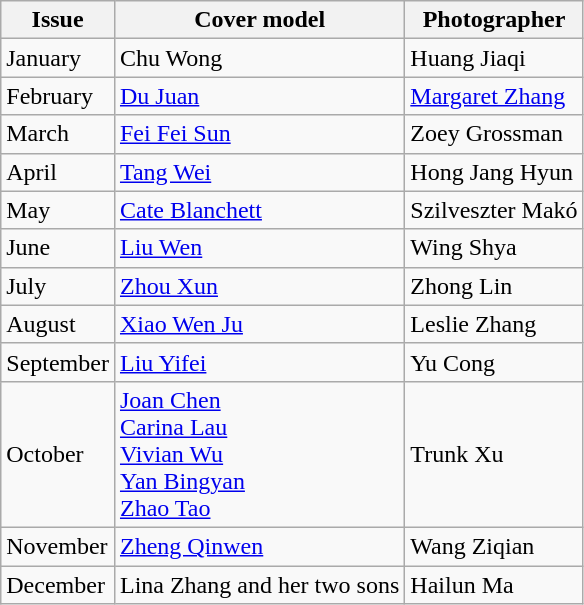<table class="sortable wikitable">
<tr>
<th>Issue</th>
<th>Cover model</th>
<th>Photographer</th>
</tr>
<tr>
<td>January</td>
<td>Chu Wong</td>
<td>Huang Jiaqi</td>
</tr>
<tr>
<td>February</td>
<td><a href='#'>Du Juan</a></td>
<td><a href='#'>Margaret Zhang</a></td>
</tr>
<tr>
<td>March</td>
<td><a href='#'>Fei Fei Sun</a></td>
<td>Zoey Grossman</td>
</tr>
<tr>
<td>April</td>
<td><a href='#'>Tang Wei</a></td>
<td>Hong Jang Hyun</td>
</tr>
<tr>
<td>May</td>
<td><a href='#'>Cate Blanchett</a></td>
<td>Szilveszter Makó</td>
</tr>
<tr>
<td>June</td>
<td><a href='#'>Liu Wen</a></td>
<td>Wing Shya</td>
</tr>
<tr>
<td>July</td>
<td><a href='#'>Zhou Xun</a></td>
<td>Zhong Lin</td>
</tr>
<tr>
<td>August</td>
<td><a href='#'>Xiao Wen Ju</a></td>
<td>Leslie Zhang</td>
</tr>
<tr>
<td>September</td>
<td><a href='#'>Liu Yifei</a></td>
<td>Yu Cong</td>
</tr>
<tr>
<td>October</td>
<td><a href='#'>Joan Chen</a> <br><a href='#'>Carina Lau</a> <br><a href='#'>Vivian Wu</a><br><a href='#'>Yan Bingyan</a> <br><a href='#'>Zhao Tao</a></td>
<td>Trunk Xu</td>
</tr>
<tr>
<td>November</td>
<td><a href='#'>Zheng Qinwen</a></td>
<td>Wang Ziqian</td>
</tr>
<tr>
<td>December</td>
<td>Lina Zhang and her two sons</td>
<td>Hailun Ma</td>
</tr>
</table>
